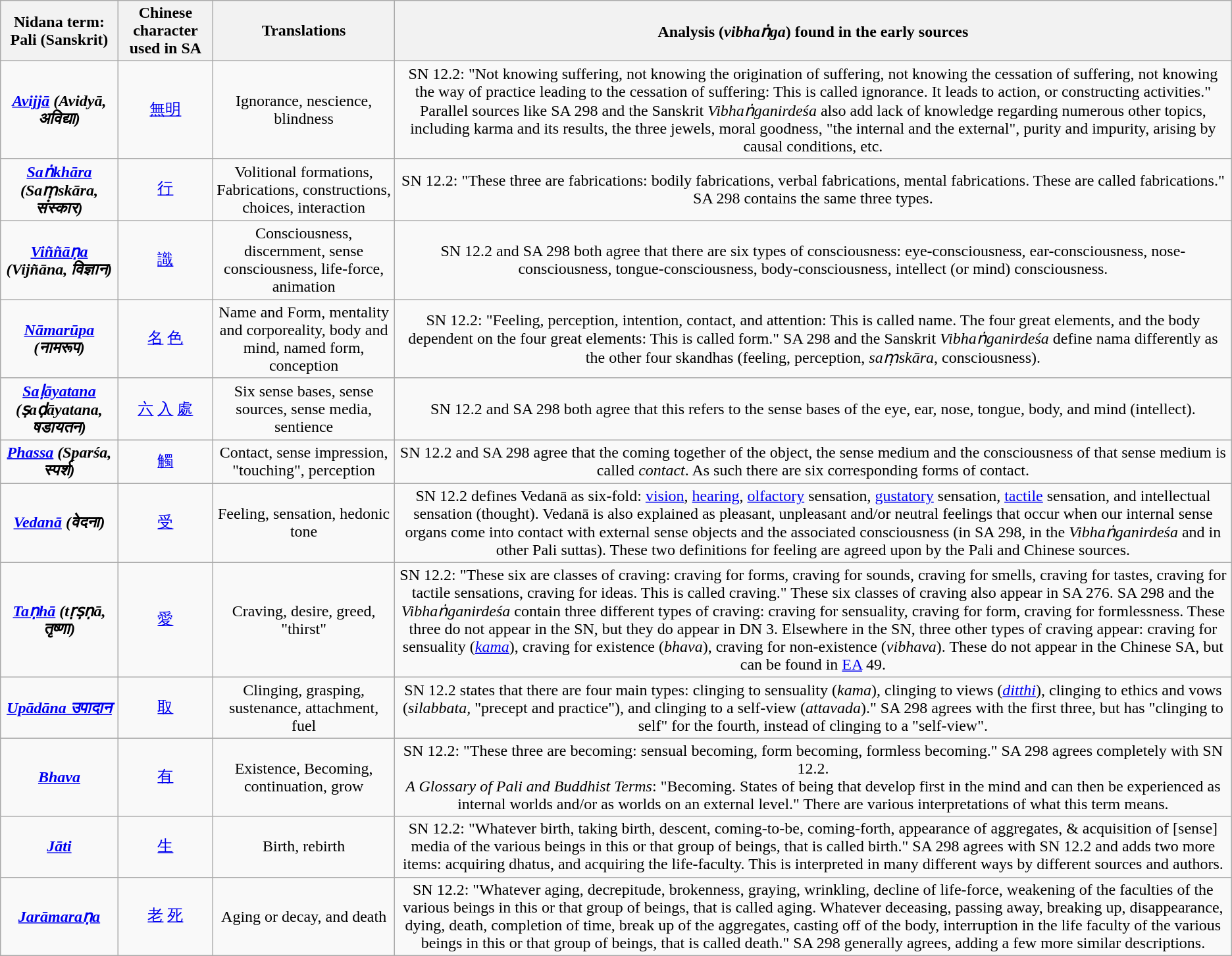<table class="wikitable" style="text-align: center">
<tr>
<th>Nidana term: Pali (Sanskrit)</th>
<th>Chinese character used in SA</th>
<th>Translations</th>
<th>Analysis (<em>vibhaṅga</em>) found in the early sources</th>
</tr>
<tr>
<td><strong><em><a href='#'>Avijjā</a> (Avidyā, अविद्या)</em></strong></td>
<td><a href='#'>無明</a></td>
<td>Ignorance, nescience, blindness</td>
<td>SN 12.2: "Not knowing suffering, not knowing the origination of suffering, not knowing the cessation of suffering, not knowing the way of practice leading to the cessation of suffering: This is called ignorance. It leads to action, or constructing activities." Parallel sources like SA 298 and the Sanskrit <em>Vibhaṅganirdeśa</em> also add lack of knowledge regarding numerous other topics, including karma and its results, the three jewels, moral goodness, "the internal and the external", purity and impurity, arising by causal conditions, etc.</td>
</tr>
<tr>
<td><strong><em><a href='#'>Saṅkhāra</a> (Saṃskāra, संस्कार)</em></strong></td>
<td><a href='#'>行</a></td>
<td>Volitional formations, Fabrications, constructions, choices, interaction</td>
<td>SN 12.2: "These three are fabrications: bodily fabrications, verbal fabrications, mental fabrications. These are called fabrications." SA 298 contains the same three types.</td>
</tr>
<tr>
<td><strong><em><a href='#'>Viññāṇa</a> (Vijñāna, विज्ञान)</em></strong></td>
<td><a href='#'>識</a></td>
<td>Consciousness, discernment, sense consciousness, life-force, animation</td>
<td>SN 12.2 and SA 298 both agree that there are six types of consciousness: eye-consciousness, ear-consciousness, nose-consciousness, tongue-consciousness, body-consciousness, intellect (or mind) consciousness.</td>
</tr>
<tr>
<td><strong><em><a href='#'>Nāmarūpa</a> (नामरूप)</em></strong></td>
<td><a href='#'>名</a> <a href='#'>色</a></td>
<td>Name and Form, mentality and corporeality, body and mind, named form, conception</td>
<td>SN 12.2: "Feeling, perception, intention, contact, and attention: This is called name. The four great elements, and the body dependent on the four great elements: This is called form." SA 298 and the Sanskrit <em>Vibhaṅganirdeśa</em> define nama differently as the other four skandhas (feeling, perception, <em>saṃskāra</em>, consciousness).</td>
</tr>
<tr>
<td><strong><em><a href='#'>Saḷāyatana</a> (ṣaḍāyatana, षडायतन)</em></strong></td>
<td><a href='#'>六</a> <a href='#'>入</a> <a href='#'>處</a></td>
<td>Six sense bases, sense sources, sense media, sentience</td>
<td>SN 12.2 and SA 298 both agree that this refers to the sense bases of the eye, ear, nose, tongue, body, and mind (intellect).</td>
</tr>
<tr>
<td><strong><em><a href='#'>Phassa</a> (Sparśa, स्पर्श)</em></strong></td>
<td><a href='#'>觸</a></td>
<td>Contact, sense impression, "touching", perception</td>
<td>SN 12.2 and SA 298 agree that the coming together of the object, the sense medium and the consciousness of that sense medium is called <em>contact</em>. As such there are six corresponding forms of contact.</td>
</tr>
<tr>
<td><strong><em><a href='#'>Vedanā</a> (वेदना)</em></strong></td>
<td><a href='#'>受</a></td>
<td>Feeling, sensation, hedonic tone</td>
<td>SN 12.2 defines Vedanā as six-fold: <a href='#'>vision</a>, <a href='#'>hearing</a>, <a href='#'>olfactory</a> sensation, <a href='#'>gustatory</a> sensation, <a href='#'>tactile</a> sensation, and intellectual sensation (thought). Vedanā is also explained as pleasant, unpleasant and/or neutral feelings that occur when our internal sense organs come into contact with external sense objects and the associated consciousness (in SA 298, in the <em>Vibhaṅganirdeśa</em> and in other Pali suttas). These two definitions for feeling are agreed upon by the Pali and Chinese sources.</td>
</tr>
<tr>
<td><strong><em><a href='#'>Taṇhā</a> (tṛṣṇā, तृष्णा)</em></strong></td>
<td><a href='#'>愛</a></td>
<td>Craving, desire, greed, "thirst"</td>
<td>SN 12.2: "These six are classes of craving: craving for forms, craving for sounds, craving for smells, craving for tastes, craving for tactile sensations, craving for ideas. This is called craving." These six classes of craving also appear in SA 276. SA 298 and the <em>Vibhaṅganirdeśa</em> contain three different types of craving: craving for sensuality, craving for form, craving for formlessness. These three do not appear in the SN, but they do appear in DN 3. Elsewhere in the SN, three other types of craving appear: craving for sensuality (<em><a href='#'>kama</a></em>), craving for existence (<em>bhava</em>), craving for non-existence (<em>vibhava</em>). These do not appear in the Chinese SA, but can be found in <a href='#'>EA</a> 49.</td>
</tr>
<tr>
<td><em><a href='#'><strong>Upādāna उपादान</strong></a></em></td>
<td><a href='#'>取</a></td>
<td>Clinging, grasping, sustenance, attachment, fuel</td>
<td>SN 12.2 states that there are four main types: clinging to sensuality (<em>kama</em>), clinging to views (<em><a href='#'>ditthi</a></em>), clinging to ethics and vows (<em>silabbata,</em> "precept and practice"), and clinging to a self-view (<em>attavada</em>)." SA 298 agrees with the first three, but has "clinging to self" for the fourth, instead of clinging to a "self-view".</td>
</tr>
<tr>
<td><strong><em><a href='#'>Bhava</a></em></strong></td>
<td><a href='#'>有</a></td>
<td>Existence, Becoming, continuation, grow</td>
<td>SN 12.2: "These three are becoming: sensual becoming, form becoming, formless becoming." SA 298 agrees completely with SN 12.2.<br><em>A Glossary of Pali and Buddhist Terms</em>: "Becoming. States of being that develop first in the mind and can then be experienced as internal worlds and/or as worlds on an external level." There are various interpretations of what this term means.</td>
</tr>
<tr>
<td><em><a href='#'><strong>Jāti</strong></a></em></td>
<td><a href='#'>生</a></td>
<td>Birth, rebirth</td>
<td>SN 12.2: "Whatever birth, taking birth, descent, coming-to-be, coming-forth, appearance of aggregates, & acquisition of [sense] media of the various beings in this or that group of beings, that is called birth." SA 298 agrees with SN 12.2 and adds two more items: acquiring dhatus, and acquiring the life-faculty. This is interpreted in many different ways by different sources and authors.</td>
</tr>
<tr>
<td><strong><em><a href='#'>Jarāmaraṇa</a></em></strong></td>
<td><a href='#'>老</a> <a href='#'>死</a></td>
<td>Aging or decay, and death</td>
<td>SN 12.2: "Whatever aging, decrepitude, brokenness, graying, wrinkling, decline of life-force, weakening of the faculties of the various beings in this or that group of beings, that is called aging. Whatever deceasing, passing away, breaking up, disappearance, dying, death, completion of time, break up of the aggregates, casting off of the body, interruption in the life faculty of the various beings in this or that group of beings, that is called death." SA 298 generally agrees, adding a few more similar descriptions.</td>
</tr>
</table>
